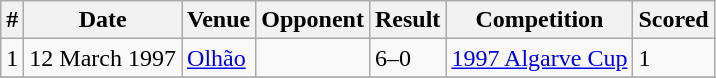<table class="wikitable">
<tr>
<th>#</th>
<th>Date</th>
<th>Venue</th>
<th>Opponent</th>
<th>Result</th>
<th>Competition</th>
<th>Scored</th>
</tr>
<tr>
<td>1</td>
<td>12 March 1997</td>
<td><a href='#'>Olhão</a></td>
<td></td>
<td>6–0</td>
<td><a href='#'>1997 Algarve Cup</a></td>
<td>1</td>
</tr>
<tr>
</tr>
</table>
